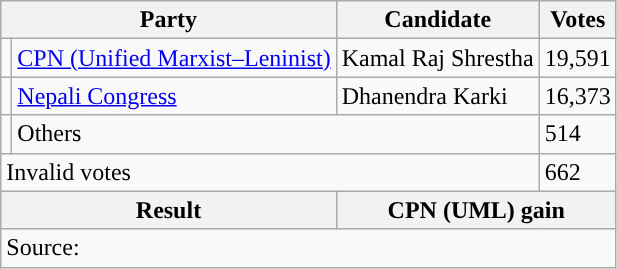<table class="wikitable">
<tr>
<th colspan="2">Party</th>
<th>Candidate</th>
<th>Votes</th>
</tr>
<tr>
<td style="background-color:"></td>
<td><a href='#'>CPN (Unified Marxist–Leninist)</a></td>
<td>Kamal Raj Shrestha</td>
<td>19,591</td>
</tr>
<tr>
<td style="background-color:"></td>
<td><a href='#'>Nepali Congress</a></td>
<td>Dhanendra Karki</td>
<td>16,373</td>
</tr>
<tr>
<td></td>
<td colspan="2">Others</td>
<td>514</td>
</tr>
<tr>
<td colspan="3">Invalid votes</td>
<td>662</td>
</tr>
<tr>
<th colspan="2">Result</th>
<th colspan="2">CPN (UML) gain</th>
</tr>
<tr>
<td colspan="4">Source: </td>
</tr>
</table>
